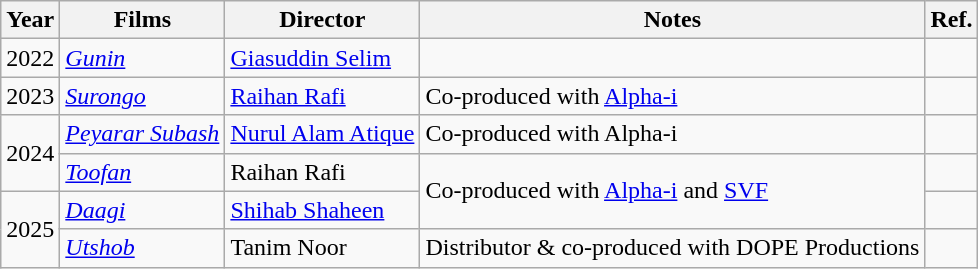<table class="wikitable">
<tr>
<th>Year</th>
<th>Films</th>
<th>Director</th>
<th>Notes</th>
<th>Ref.</th>
</tr>
<tr>
<td>2022</td>
<td><em><a href='#'>Gunin</a></em></td>
<td><a href='#'>Giasuddin Selim</a></td>
<td></td>
<td></td>
</tr>
<tr>
<td>2023</td>
<td><em><a href='#'>Surongo</a></em></td>
<td><a href='#'>Raihan Rafi</a></td>
<td>Co-produced with <a href='#'>Alpha-i</a></td>
<td></td>
</tr>
<tr>
<td rowspan="2">2024</td>
<td><em><a href='#'>Peyarar Subash</a></em></td>
<td><a href='#'>Nurul Alam Atique</a></td>
<td>Co-produced with Alpha-i</td>
<td></td>
</tr>
<tr>
<td><em><a href='#'>Toofan</a></em></td>
<td>Raihan Rafi</td>
<td rowspan="2">Co-produced with <a href='#'>Alpha-i</a> and <a href='#'>SVF</a></td>
<td></td>
</tr>
<tr>
<td rowspan="2">2025</td>
<td><em><a href='#'>Daagi</a></em></td>
<td><a href='#'>Shihab Shaheen</a></td>
<td></td>
</tr>
<tr>
<td><em><a href='#'>Utshob</a></em></td>
<td>Tanim Noor</td>
<td>Distributor & co-produced with DOPE Productions</td>
<td></td>
</tr>
</table>
